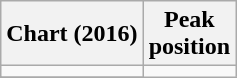<table class="wikitable sortable plainrowheaders" style="text-align:center">
<tr>
<th scope="col">Chart (2016)</th>
<th scope="col">Peak<br> position</th>
</tr>
<tr>
<td></td>
</tr>
<tr>
</tr>
<tr>
</tr>
<tr>
</tr>
<tr>
</tr>
</table>
